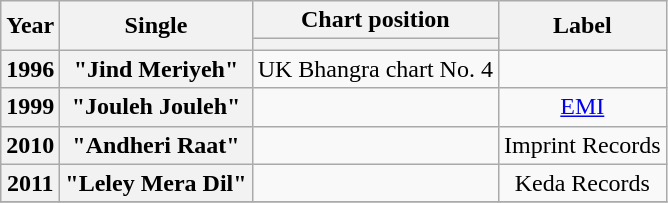<table class="wikitable plainrowheaders" style="text-align:center;">
<tr>
<th scope="col" rowspan="2">Year</th>
<th scope="col" rowspan="2">Single</th>
<th scope="col">Chart position</th>
<th scope="col" rowspan="2">Label</th>
</tr>
<tr>
<th></th>
</tr>
<tr>
<th scope="row">1996</th>
<th scope="row">"Jind Meriyeh"</th>
<td>UK Bhangra chart No. 4</td>
<td></td>
</tr>
<tr>
<th scope="row">1999</th>
<th scope="row">"Jouleh Jouleh"</th>
<td></td>
<td><a href='#'>EMI</a></td>
</tr>
<tr>
<th scope="row">2010</th>
<th scope="row">"Andheri Raat"</th>
<td></td>
<td>Imprint Records</td>
</tr>
<tr>
<th scope="row">2011</th>
<th scope="row">"Leley Mera Dil"</th>
<td></td>
<td>Keda Records</td>
</tr>
<tr>
</tr>
</table>
